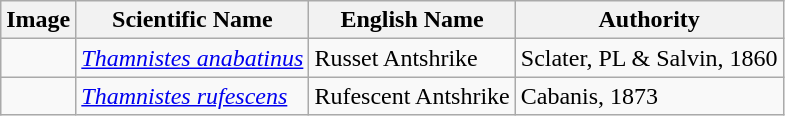<table class="wikitable">
<tr>
<th>Image</th>
<th>Scientific Name</th>
<th>English Name</th>
<th>Authority</th>
</tr>
<tr>
<td></td>
<td><em><a href='#'>Thamnistes anabatinus</a></em></td>
<td>Russet Antshrike</td>
<td>Sclater, PL & Salvin, 1860</td>
</tr>
<tr>
<td></td>
<td><em><a href='#'>Thamnistes rufescens</a></em></td>
<td>Rufescent Antshrike</td>
<td>Cabanis, 1873</td>
</tr>
</table>
